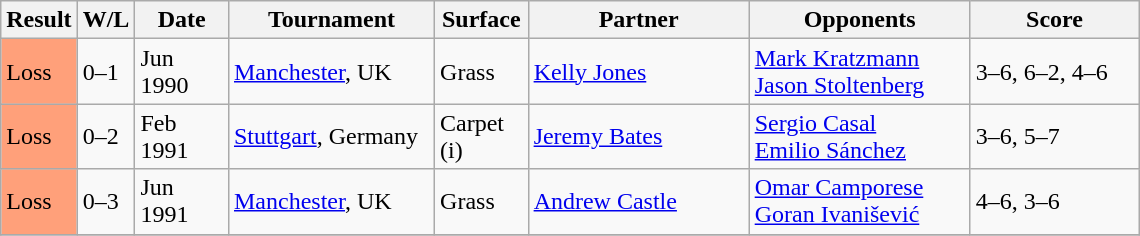<table class="sortable wikitable">
<tr>
<th style="width:40px">Result</th>
<th style="width:30px" class="unsortable">W/L</th>
<th style="width:55px">Date</th>
<th style="width:130px">Tournament</th>
<th style="width:55px">Surface</th>
<th style="width:140px">Partner</th>
<th style="width:140px">Opponents</th>
<th style="width:105px" class="unsortable">Score</th>
</tr>
<tr>
<td style="background:#ffa07a;">Loss</td>
<td>0–1</td>
<td>Jun 1990</td>
<td><a href='#'>Manchester</a>, UK</td>
<td>Grass</td>
<td> <a href='#'>Kelly Jones</a></td>
<td> <a href='#'>Mark Kratzmann</a> <br>  <a href='#'>Jason Stoltenberg</a></td>
<td>3–6, 6–2, 4–6</td>
</tr>
<tr>
<td style="background:#ffa07a;">Loss</td>
<td>0–2</td>
<td>Feb 1991</td>
<td><a href='#'>Stuttgart</a>, Germany</td>
<td>Carpet (i)</td>
<td> <a href='#'>Jeremy Bates</a></td>
<td> <a href='#'>Sergio Casal</a> <br>  <a href='#'>Emilio Sánchez</a></td>
<td>3–6, 5–7</td>
</tr>
<tr>
<td style="background:#ffa07a;">Loss</td>
<td>0–3</td>
<td>Jun 1991</td>
<td><a href='#'>Manchester</a>, UK</td>
<td>Grass</td>
<td> <a href='#'>Andrew Castle</a></td>
<td> <a href='#'>Omar Camporese</a> <br>  <a href='#'>Goran Ivanišević</a></td>
<td>4–6, 3–6</td>
</tr>
<tr>
</tr>
</table>
